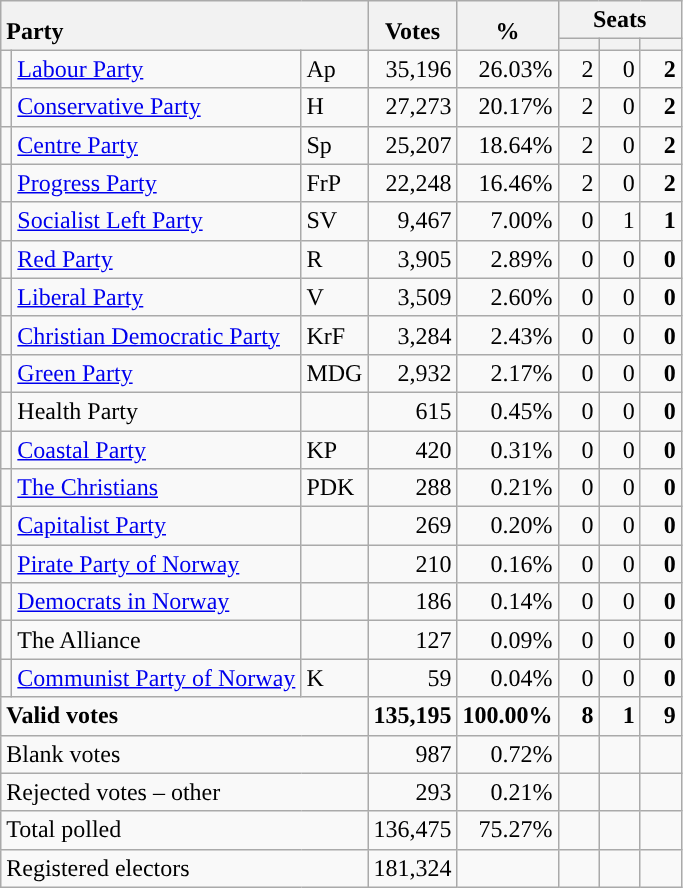<table class="wikitable" border="1" style="text-align:right;">
<tr>
<th style="text-align:left;" valign=bottom rowspan=2 colspan=3>Party</th>
<th align=center valign=bottom rowspan=2 width="50">Votes</th>
<th align=center valign=bottom rowspan=2 width="50">%</th>
<th colspan=3>Seats</th>
</tr>
<tr>
<th align=center valign=bottom width="20"><small></small></th>
<th align=center valign=bottom width="20"><small><a href='#'></a></small></th>
<th align=center valign=bottom width="20"><small></small></th>
</tr>
<tr>
<td style="color:inherit;background:"></td>
<td align=left><a href='#'>Labour Party</a></td>
<td align=left>Ap</td>
<td>35,196</td>
<td>26.03%</td>
<td>2</td>
<td>0</td>
<td><strong>2</strong></td>
</tr>
<tr>
<td style="color:inherit;background:"></td>
<td align=left><a href='#'>Conservative Party</a></td>
<td align=left>H</td>
<td>27,273</td>
<td>20.17%</td>
<td>2</td>
<td>0</td>
<td><strong>2</strong></td>
</tr>
<tr>
<td style="color:inherit;background:"></td>
<td align=left><a href='#'>Centre Party</a></td>
<td align=left>Sp</td>
<td>25,207</td>
<td>18.64%</td>
<td>2</td>
<td>0</td>
<td><strong>2</strong></td>
</tr>
<tr>
<td style="color:inherit;background:"></td>
<td align=left><a href='#'>Progress Party</a></td>
<td align=left>FrP</td>
<td>22,248</td>
<td>16.46%</td>
<td>2</td>
<td>0</td>
<td><strong>2</strong></td>
</tr>
<tr>
<td style="color:inherit;background:"></td>
<td align=left><a href='#'>Socialist Left Party</a></td>
<td align=left>SV</td>
<td>9,467</td>
<td>7.00%</td>
<td>0</td>
<td>1</td>
<td><strong>1</strong></td>
</tr>
<tr>
<td style="color:inherit;background:"></td>
<td align=left><a href='#'>Red Party</a></td>
<td align=left>R</td>
<td>3,905</td>
<td>2.89%</td>
<td>0</td>
<td>0</td>
<td><strong>0</strong></td>
</tr>
<tr>
<td style="color:inherit;background:"></td>
<td align=left><a href='#'>Liberal Party</a></td>
<td align=left>V</td>
<td>3,509</td>
<td>2.60%</td>
<td>0</td>
<td>0</td>
<td><strong>0</strong></td>
</tr>
<tr>
<td style="color:inherit;background:"></td>
<td align=left><a href='#'>Christian Democratic Party</a></td>
<td align=left>KrF</td>
<td>3,284</td>
<td>2.43%</td>
<td>0</td>
<td>0</td>
<td><strong>0</strong></td>
</tr>
<tr>
<td style="color:inherit;background:"></td>
<td align=left><a href='#'>Green Party</a></td>
<td align=left>MDG</td>
<td>2,932</td>
<td>2.17%</td>
<td>0</td>
<td>0</td>
<td><strong>0</strong></td>
</tr>
<tr>
<td></td>
<td align=left>Health Party</td>
<td align=left></td>
<td>615</td>
<td>0.45%</td>
<td>0</td>
<td>0</td>
<td><strong>0</strong></td>
</tr>
<tr>
<td style="color:inherit;background:"></td>
<td align=left><a href='#'>Coastal Party</a></td>
<td align=left>KP</td>
<td>420</td>
<td>0.31%</td>
<td>0</td>
<td>0</td>
<td><strong>0</strong></td>
</tr>
<tr>
<td style="color:inherit;background:"></td>
<td align=left><a href='#'>The Christians</a></td>
<td align=left>PDK</td>
<td>288</td>
<td>0.21%</td>
<td>0</td>
<td>0</td>
<td><strong>0</strong></td>
</tr>
<tr>
<td style="color:inherit;background:"></td>
<td align=left><a href='#'>Capitalist Party</a></td>
<td align=left></td>
<td>269</td>
<td>0.20%</td>
<td>0</td>
<td>0</td>
<td><strong>0</strong></td>
</tr>
<tr>
<td style="color:inherit;background:"></td>
<td align=left><a href='#'>Pirate Party of Norway</a></td>
<td align=left></td>
<td>210</td>
<td>0.16%</td>
<td>0</td>
<td>0</td>
<td><strong>0</strong></td>
</tr>
<tr>
<td style="color:inherit;background:"></td>
<td align=left><a href='#'>Democrats in Norway</a></td>
<td align=left></td>
<td>186</td>
<td>0.14%</td>
<td>0</td>
<td>0</td>
<td><strong>0</strong></td>
</tr>
<tr>
<td></td>
<td align=left>The Alliance</td>
<td align=left></td>
<td>127</td>
<td>0.09%</td>
<td>0</td>
<td>0</td>
<td><strong>0</strong></td>
</tr>
<tr>
<td style="color:inherit;background:"></td>
<td align=left><a href='#'>Communist Party of Norway</a></td>
<td align=left>K</td>
<td>59</td>
<td>0.04%</td>
<td>0</td>
<td>0</td>
<td><strong>0</strong></td>
</tr>
<tr style="font-weight:bold">
<td align=left colspan=3>Valid votes</td>
<td>135,195</td>
<td>100.00%</td>
<td>8</td>
<td>1</td>
<td>9</td>
</tr>
<tr>
<td align=left colspan=3>Blank votes</td>
<td>987</td>
<td>0.72%</td>
<td></td>
<td></td>
<td></td>
</tr>
<tr>
<td align=left colspan=3>Rejected votes – other</td>
<td>293</td>
<td>0.21%</td>
<td></td>
<td></td>
<td></td>
</tr>
<tr>
<td align=left colspan=3>Total polled</td>
<td>136,475</td>
<td>75.27%</td>
<td></td>
<td></td>
<td></td>
</tr>
<tr>
<td align=left colspan=3>Registered electors</td>
<td>181,324</td>
<td></td>
<td></td>
<td></td>
<td></td>
</tr>
</table>
